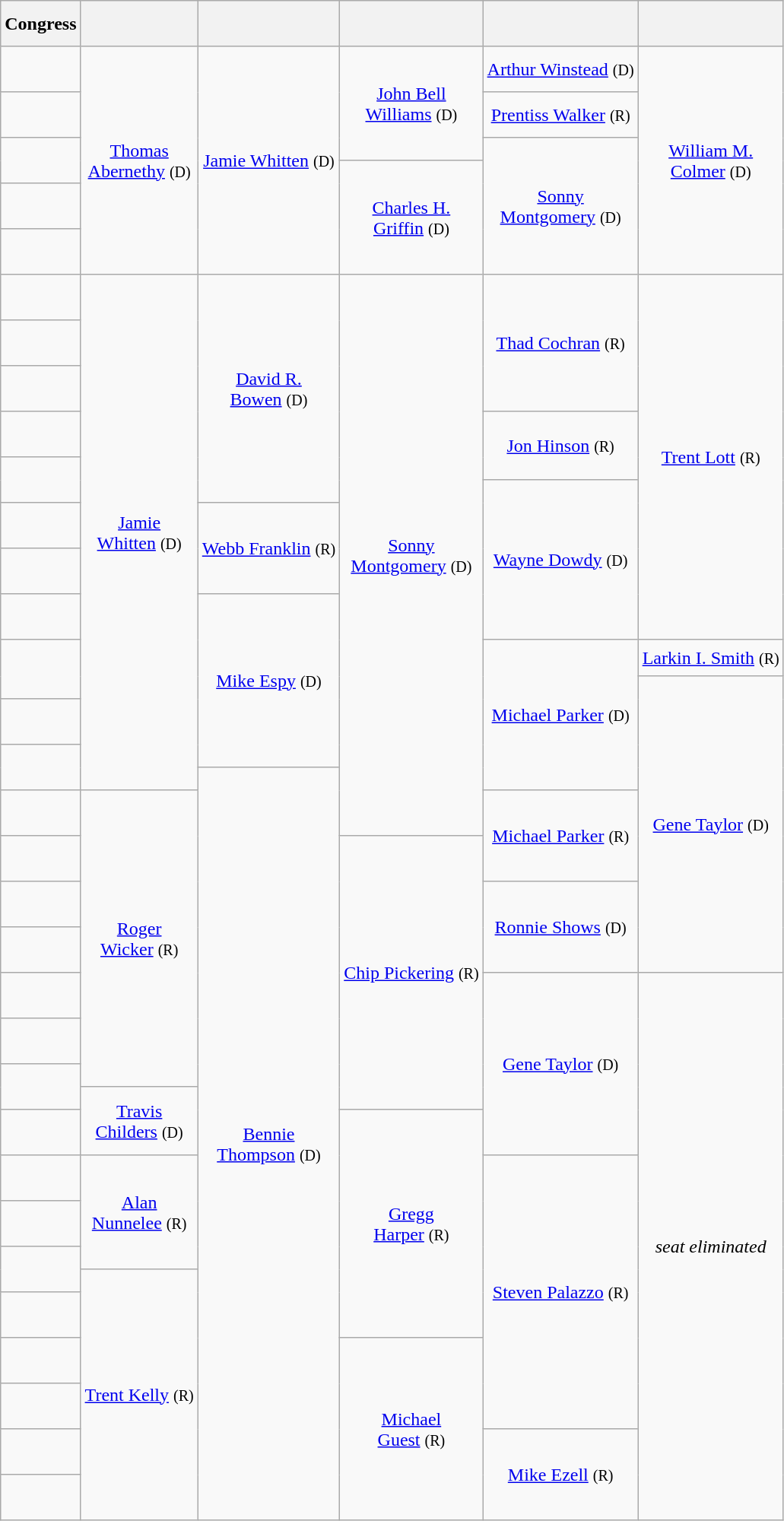<table class="wikitable sticky-header" style=text-align:center>
<tr style="height:2.5em">
<th>Congress</th>
<th></th>
<th></th>
<th></th>
<th></th>
<th></th>
</tr>
<tr style="height:2.5em">
<td><strong></strong> </td>
<td rowspan=6 ><a href='#'>Thomas<br>Abernethy</a> <small>(D)</small></td>
<td rowspan=6 ><a href='#'>Jamie Whitten</a> <small>(D)</small></td>
<td rowspan=3 ><a href='#'>John Bell<br>Williams</a> <small>(D)</small></td>
<td><a href='#'>Arthur Winstead</a> <small>(D)</small></td>
<td rowspan=6 ><a href='#'>William M.<br>Colmer</a> <small>(D)</small></td>
</tr>
<tr style="height:2.5em">
<td><strong></strong> </td>
<td><a href='#'>Prentiss Walker</a> <small>(R)</small></td>
</tr>
<tr style="height:1.25em">
<td rowspan=2><strong></strong> </td>
<td rowspan=4 ><a href='#'>Sonny<br>Montgomery</a> <small>(D)</small></td>
</tr>
<tr style="height:1.25em">
<td rowspan=3 ><a href='#'>Charles H.<br>Griffin</a> <small>(D)</small></td>
</tr>
<tr style="height:2.5em">
<td><strong></strong> </td>
</tr>
<tr style="height:2.5em">
<td><strong></strong> </td>
</tr>
<tr style="height:2.5em">
<td><strong></strong> </td>
<td rowspan=14 ><a href='#'>Jamie<br>Whitten</a> <small>(D)</small></td>
<td rowspan=6 ><a href='#'>David R.<br>Bowen</a> <small>(D)</small></td>
<td rowspan=15 ><a href='#'>Sonny<br>Montgomery</a> <small>(D)</small></td>
<td rowspan=3 ><a href='#'>Thad Cochran</a> <small>(R)</small></td>
<td rowspan=9 ><a href='#'>Trent Lott</a> <small>(R)</small></td>
</tr>
<tr style="height:2.5em">
<td><strong></strong> </td>
</tr>
<tr style="height:2.5em">
<td><strong></strong> </td>
</tr>
<tr style="height:2.5em">
<td><strong></strong> </td>
<td rowspan=2 ><a href='#'>Jon Hinson</a> <small>(R)</small></td>
</tr>
<tr style="height:1.25em">
<td rowspan=2><strong></strong> </td>
</tr>
<tr style="height:1.25em">
<td rowspan=4 ><a href='#'>Wayne Dowdy</a> <small>(D)</small></td>
</tr>
<tr style="height:2.5em">
<td><strong></strong> </td>
<td rowspan=2 ><a href='#'>Webb Franklin</a> <small>(R)</small></td>
</tr>
<tr style="height:2.5em">
<td><strong></strong> </td>
</tr>
<tr style="height:2.5em">
<td><strong></strong> </td>
<td rowspan=5 ><a href='#'>Mike Espy</a> <small>(D)</small></td>
</tr>
<tr style="height:2em">
<td rowspan=2><strong></strong> </td>
<td rowspan=5 ><a href='#'>Michael Parker</a> <small>(D)</small></td>
<td><a href='#'>Larkin I. Smith</a> <small>(R)</small></td>
</tr>
<tr style="height:1.25em">
<td rowspan=8 ><a href='#'>Gene Taylor</a> <small>(D)</small></td>
</tr>
<tr style="height:2.5em">
<td><strong></strong> </td>
</tr>
<tr style="height:1.25em">
<td rowspan=2><strong></strong> </td>
</tr>
<tr style="height:1.25em">
<td rowspan=19 ><a href='#'>Bennie<br>Thompson</a> <small>(D)</small></td>
</tr>
<tr style="height:2.5em">
<td><strong></strong> </td>
<td rowspan=7 ><a href='#'>Roger<br>Wicker</a> <small>(R)</small></td>
<td rowspan=2 ><a href='#'>Michael Parker</a> <small>(R)</small></td>
</tr>
<tr style="height:2.5em">
<td><strong></strong> </td>
<td rowspan=7 ><a href='#'>Chip Pickering</a> <small>(R)</small></td>
</tr>
<tr style="height:2.5em">
<td><strong></strong> </td>
<td rowspan=2 ><a href='#'>Ronnie Shows</a> <small>(D)</small></td>
</tr>
<tr style="height:2.5em">
<td><strong></strong> </td>
</tr>
<tr style="height:2.5em">
<td><strong></strong> </td>
<td rowspan=5 ><a href='#'>Gene Taylor</a> <small>(D)</small></td>
<td rowspan=99><em>seat eliminated</em></td>
</tr>
<tr style="height:2.5em">
<td><strong></strong> </td>
</tr>
<tr style="height:1.25em">
<td rowspan=2><strong></strong> </td>
</tr>
<tr style="height:1.25em">
<td rowspan=2 ><a href='#'>Travis<br>Childers</a> <small>(D)</small></td>
</tr>
<tr style="height:2.5em">
<td><strong></strong> </td>
<td rowspan=6 ><a href='#'>Gregg<br>Harper</a> <small>(R)</small></td>
</tr>
<tr style="height:2.5em">
<td><strong></strong> </td>
<td rowspan=3 ><a href='#'>Alan<br>Nunnelee</a> <small>(R)</small></td>
<td rowspan=7 ><a href='#'>Steven Palazzo</a> <small>(R)</small></td>
</tr>
<tr style="height:2.5em">
<td><strong></strong> </td>
</tr>
<tr style="height:1.25em">
<td rowspan=2><strong></strong> </td>
</tr>
<tr style="height:1.25em">
<td rowspan=6 ><a href='#'>Trent Kelly</a> <small>(R)</small></td>
</tr>
<tr style="height:2.5em">
<td><strong></strong> </td>
</tr>
<tr style="height:2.5em">
<td><strong></strong> </td>
<td rowspan=4 ><a href='#'>Michael<br>Guest</a> <small>(R)</small></td>
</tr>
<tr style="height:2.5em">
<td><strong></strong> </td>
</tr>
<tr style="height:2.5em">
<td><strong></strong> </td>
<td rowspan=2 ><a href='#'>Mike Ezell</a> <small>(R)</small></td>
</tr>
<tr style="height:2.5em">
<td><strong></strong> </td>
</tr>
</table>
